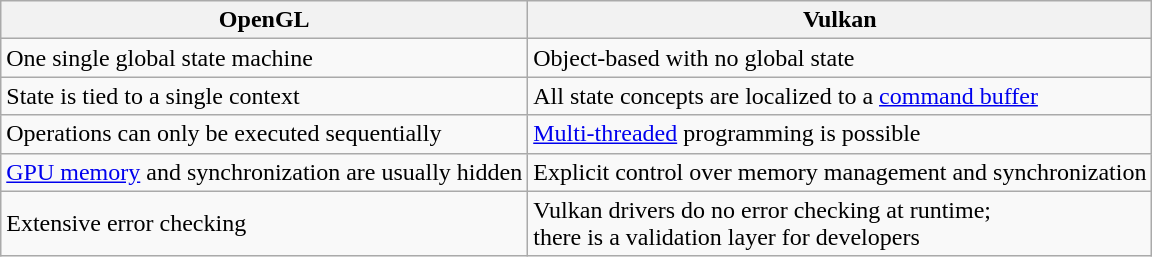<table class="wikitable" style=" style="font-size:80%; text-align: left">
<tr>
<th>OpenGL</th>
<th>Vulkan</th>
</tr>
<tr>
<td>One single global state machine</td>
<td>Object-based with no global state</td>
</tr>
<tr>
<td>State is tied to a single context</td>
<td>All state concepts are localized to a <a href='#'>command buffer</a></td>
</tr>
<tr>
<td>Operations can only be executed sequentially</td>
<td><a href='#'>Multi-threaded</a> programming is possible</td>
</tr>
<tr>
<td><a href='#'>GPU memory</a> and synchronization are usually hidden</td>
<td>Explicit control over memory management and synchronization</td>
</tr>
<tr>
<td>Extensive error checking</td>
<td>Vulkan drivers do no error checking at runtime;<br>there is a validation layer for developers</td>
</tr>
</table>
